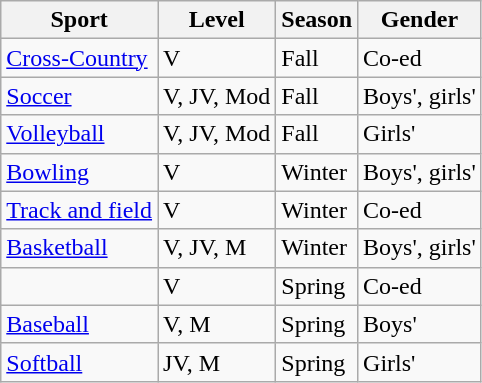<table class="wikitable" style="text-align:left">
<tr>
<th>Sport</th>
<th>Level</th>
<th>Season</th>
<th>Gender</th>
</tr>
<tr>
<td><a href='#'>Cross-Country</a></td>
<td>V</td>
<td>Fall</td>
<td>Co-ed</td>
</tr>
<tr>
<td><a href='#'>Soccer</a></td>
<td>V, JV, Mod</td>
<td>Fall</td>
<td>Boys', girls'</td>
</tr>
<tr>
<td><a href='#'>Volleyball</a></td>
<td>V, JV, Mod</td>
<td>Fall</td>
<td>Girls'</td>
</tr>
<tr>
<td><a href='#'>Bowling</a></td>
<td>V</td>
<td>Winter</td>
<td>Boys', girls'</td>
</tr>
<tr>
<td><a href='#'>Track and field</a></td>
<td>V</td>
<td>Winter</td>
<td>Co-ed</td>
</tr>
<tr>
<td><a href='#'>Basketball</a></td>
<td>V, JV, M</td>
<td>Winter</td>
<td>Boys', girls'</td>
</tr>
<tr>
<td Track and field></td>
<td>V</td>
<td>Spring</td>
<td>Co-ed</td>
</tr>
<tr>
<td><a href='#'>Baseball</a></td>
<td>V, M</td>
<td>Spring</td>
<td>Boys'</td>
</tr>
<tr>
<td><a href='#'>Softball</a></td>
<td>JV, M</td>
<td>Spring</td>
<td>Girls'</td>
</tr>
</table>
